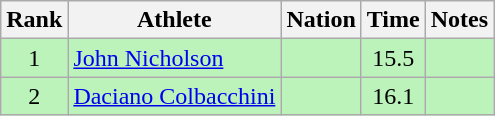<table class="wikitable sortable" style="text-align:center">
<tr>
<th>Rank</th>
<th>Athlete</th>
<th>Nation</th>
<th>Time</th>
<th>Notes</th>
</tr>
<tr bgcolor=bbf3bb>
<td>1</td>
<td align=left><a href='#'>John Nicholson</a></td>
<td align=left></td>
<td>15.5</td>
<td></td>
</tr>
<tr bgcolor=bbf3bb>
<td>2</td>
<td align=left><a href='#'>Daciano Colbacchini</a></td>
<td align=left></td>
<td>16.1</td>
<td></td>
</tr>
</table>
